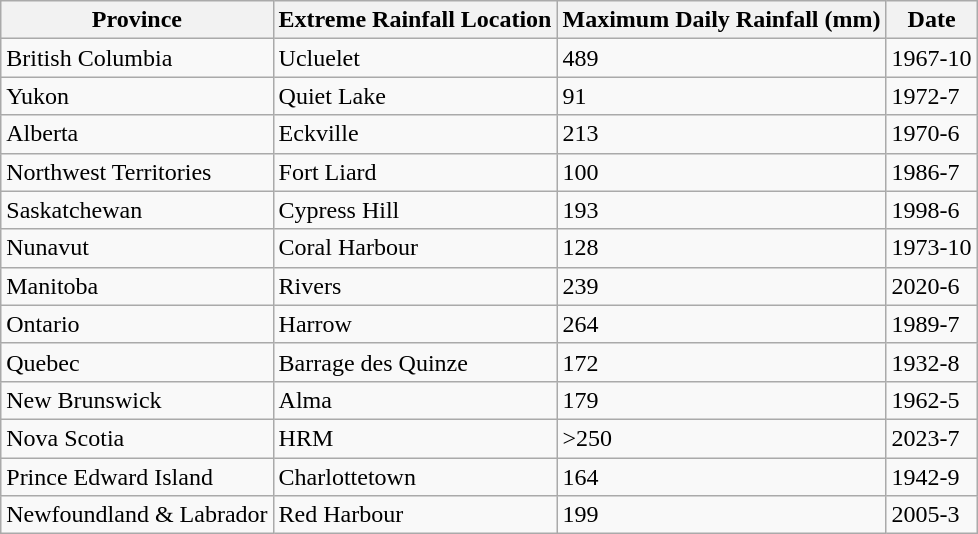<table class="wikitable sortable" border="1">
<tr>
<th>Province</th>
<th>Extreme Rainfall Location</th>
<th>Maximum Daily Rainfall (mm)</th>
<th>Date</th>
</tr>
<tr>
<td>British Columbia</td>
<td>Ucluelet</td>
<td>489</td>
<td>1967-10</td>
</tr>
<tr>
<td>Yukon</td>
<td>Quiet Lake</td>
<td>91</td>
<td>1972-7</td>
</tr>
<tr>
<td>Alberta</td>
<td>Eckville</td>
<td>213</td>
<td>1970-6</td>
</tr>
<tr>
<td>Northwest Territories</td>
<td>Fort Liard</td>
<td>100</td>
<td>1986-7</td>
</tr>
<tr>
<td>Saskatchewan</td>
<td>Cypress Hill</td>
<td>193</td>
<td>1998-6</td>
</tr>
<tr>
<td>Nunavut</td>
<td>Coral Harbour</td>
<td>128</td>
<td>1973-10</td>
</tr>
<tr>
<td>Manitoba</td>
<td>Rivers</td>
<td>239</td>
<td>2020-6</td>
</tr>
<tr>
<td>Ontario</td>
<td>Harrow</td>
<td>264</td>
<td>1989-7</td>
</tr>
<tr>
<td>Quebec</td>
<td>Barrage des Quinze</td>
<td>172</td>
<td>1932-8</td>
</tr>
<tr>
<td>New Brunswick</td>
<td>Alma</td>
<td>179</td>
<td>1962-5</td>
</tr>
<tr>
<td>Nova Scotia</td>
<td>HRM</td>
<td>>250</td>
<td>2023-7</td>
</tr>
<tr>
<td>Prince Edward Island</td>
<td>Charlottetown</td>
<td>164</td>
<td>1942-9</td>
</tr>
<tr>
<td>Newfoundland & Labrador</td>
<td>Red Harbour</td>
<td>199</td>
<td>2005-3</td>
</tr>
</table>
